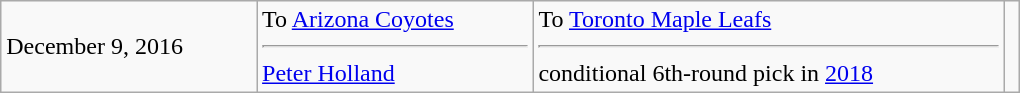<table class="wikitable" style="border:1px solid #999999; width:680px;">
<tr>
<td>December 9, 2016</td>
<td valign="top">To <a href='#'>Arizona Coyotes</a><hr> <a href='#'>Peter Holland</a></td>
<td valign="top">To <a href='#'>Toronto Maple Leafs</a><hr> <span>conditional</span> 6th-round pick in <a href='#'>2018</a></td>
<td></td>
</tr>
</table>
